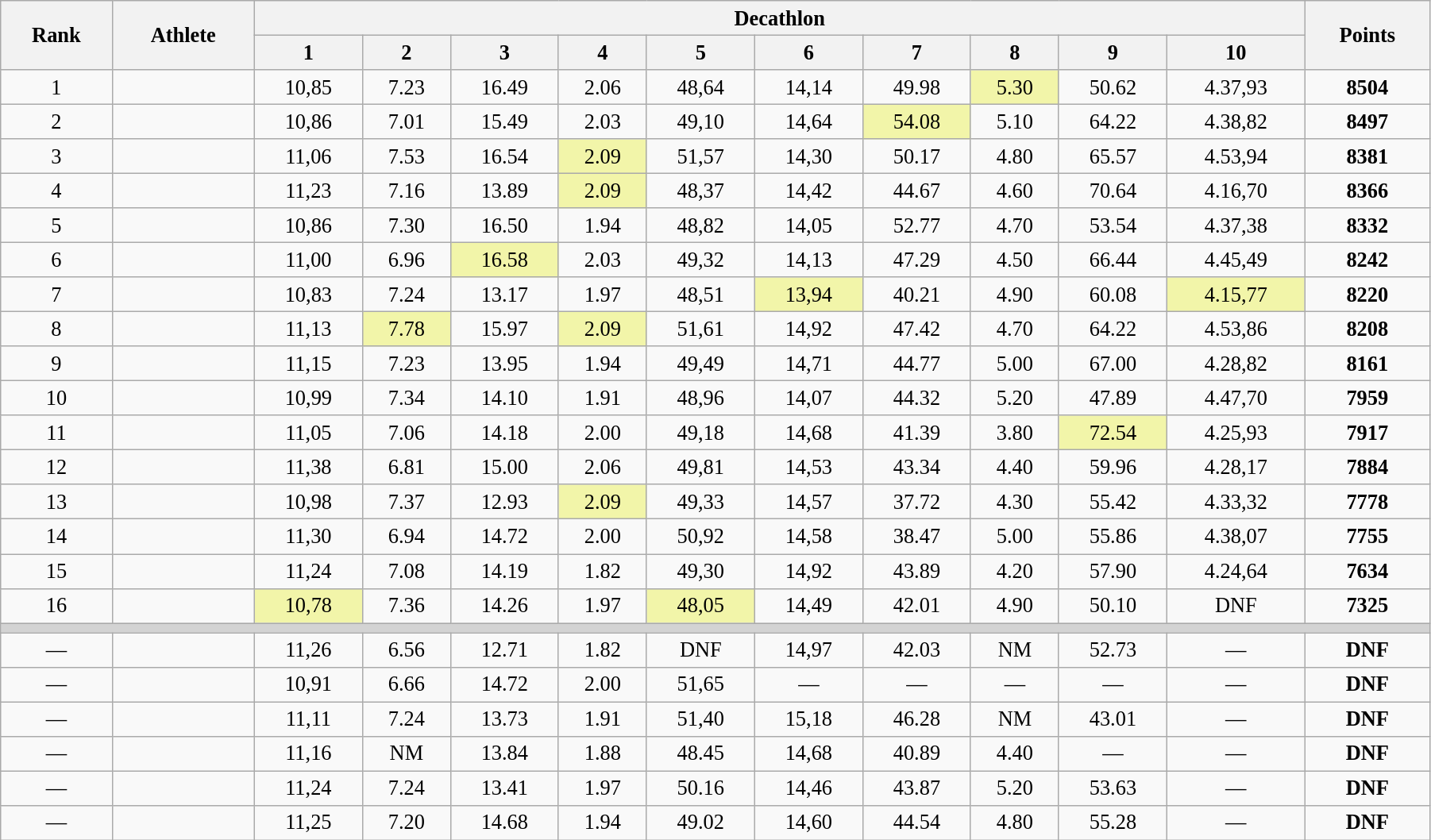<table class="wikitable" style=" text-align:center; font-size:110%;" width="95%">
<tr>
<th rowspan="2">Rank</th>
<th rowspan="2">Athlete</th>
<th colspan="10">Decathlon</th>
<th rowspan="2">Points</th>
</tr>
<tr>
<th>1</th>
<th>2</th>
<th>3</th>
<th>4</th>
<th>5</th>
<th>6</th>
<th>7</th>
<th>8</th>
<th>9</th>
<th>10</th>
</tr>
<tr>
<td>1</td>
<td align=left></td>
<td>10,85</td>
<td>7.23</td>
<td>16.49</td>
<td>2.06</td>
<td>48,64</td>
<td>14,14</td>
<td>49.98</td>
<td bgcolor=#F2F5A9>5.30</td>
<td>50.62</td>
<td>4.37,93</td>
<td><strong>8504</strong></td>
</tr>
<tr>
<td>2</td>
<td align=left></td>
<td>10,86</td>
<td>7.01</td>
<td>15.49</td>
<td>2.03</td>
<td>49,10</td>
<td>14,64</td>
<td bgcolor=#F2F5A9>54.08</td>
<td>5.10</td>
<td>64.22</td>
<td>4.38,82</td>
<td><strong>8497</strong></td>
</tr>
<tr>
<td>3</td>
<td align=left></td>
<td>11,06</td>
<td>7.53</td>
<td>16.54</td>
<td bgcolor=#F2F5A9>2.09</td>
<td>51,57</td>
<td>14,30</td>
<td>50.17</td>
<td>4.80</td>
<td>65.57</td>
<td>4.53,94</td>
<td><strong>8381</strong></td>
</tr>
<tr>
<td>4</td>
<td align=left></td>
<td>11,23</td>
<td>7.16</td>
<td>13.89</td>
<td bgcolor=#F2F5A9>2.09</td>
<td>48,37</td>
<td>14,42</td>
<td>44.67</td>
<td>4.60</td>
<td>70.64</td>
<td>4.16,70</td>
<td><strong>8366</strong></td>
</tr>
<tr>
<td>5</td>
<td align=left></td>
<td>10,86</td>
<td>7.30</td>
<td>16.50</td>
<td>1.94</td>
<td>48,82</td>
<td>14,05</td>
<td>52.77</td>
<td>4.70</td>
<td>53.54</td>
<td>4.37,38</td>
<td><strong>8332</strong></td>
</tr>
<tr>
<td>6</td>
<td align=left></td>
<td>11,00</td>
<td>6.96</td>
<td bgcolor=#F2F5A9>16.58</td>
<td>2.03</td>
<td>49,32</td>
<td>14,13</td>
<td>47.29</td>
<td>4.50</td>
<td>66.44</td>
<td>4.45,49</td>
<td><strong>8242</strong></td>
</tr>
<tr>
<td>7</td>
<td align=left></td>
<td>10,83</td>
<td>7.24</td>
<td>13.17</td>
<td>1.97</td>
<td>48,51</td>
<td bgcolor=#F2F5A9>13,94</td>
<td>40.21</td>
<td>4.90</td>
<td>60.08</td>
<td bgcolor=#F2F5A9>4.15,77</td>
<td><strong>8220</strong></td>
</tr>
<tr>
<td>8</td>
<td align=left></td>
<td>11,13</td>
<td bgcolor=#F2F5A9>7.78</td>
<td>15.97</td>
<td bgcolor=#F2F5A9>2.09</td>
<td>51,61</td>
<td>14,92</td>
<td>47.42</td>
<td>4.70</td>
<td>64.22</td>
<td>4.53,86</td>
<td><strong>8208</strong></td>
</tr>
<tr>
<td>9</td>
<td align=left></td>
<td>11,15</td>
<td>7.23</td>
<td>13.95</td>
<td>1.94</td>
<td>49,49</td>
<td>14,71</td>
<td>44.77</td>
<td>5.00</td>
<td>67.00</td>
<td>4.28,82</td>
<td><strong>8161</strong></td>
</tr>
<tr>
<td>10</td>
<td align=left></td>
<td>10,99</td>
<td>7.34</td>
<td>14.10</td>
<td>1.91</td>
<td>48,96</td>
<td>14,07</td>
<td>44.32</td>
<td>5.20</td>
<td>47.89</td>
<td>4.47,70</td>
<td><strong>7959</strong></td>
</tr>
<tr>
<td>11</td>
<td align=left></td>
<td>11,05</td>
<td>7.06</td>
<td>14.18</td>
<td>2.00</td>
<td>49,18</td>
<td>14,68</td>
<td>41.39</td>
<td>3.80</td>
<td bgcolor=#F2F5A9>72.54</td>
<td>4.25,93</td>
<td><strong>7917</strong></td>
</tr>
<tr>
<td>12</td>
<td align=left></td>
<td>11,38</td>
<td>6.81</td>
<td>15.00</td>
<td>2.06</td>
<td>49,81</td>
<td>14,53</td>
<td>43.34</td>
<td>4.40</td>
<td>59.96</td>
<td>4.28,17</td>
<td><strong>7884</strong></td>
</tr>
<tr>
<td>13</td>
<td align=left></td>
<td>10,98</td>
<td>7.37</td>
<td>12.93</td>
<td bgcolor=#F2F5A9>2.09</td>
<td>49,33</td>
<td>14,57</td>
<td>37.72</td>
<td>4.30</td>
<td>55.42</td>
<td>4.33,32</td>
<td><strong>7778</strong></td>
</tr>
<tr>
<td>14</td>
<td align=left></td>
<td>11,30</td>
<td>6.94</td>
<td>14.72</td>
<td>2.00</td>
<td>50,92</td>
<td>14,58</td>
<td>38.47</td>
<td>5.00</td>
<td>55.86</td>
<td>4.38,07</td>
<td><strong>7755</strong></td>
</tr>
<tr>
<td>15</td>
<td align=left></td>
<td>11,24</td>
<td>7.08</td>
<td>14.19</td>
<td>1.82</td>
<td>49,30</td>
<td>14,92</td>
<td>43.89</td>
<td>4.20</td>
<td>57.90</td>
<td>4.24,64</td>
<td><strong>7634</strong></td>
</tr>
<tr>
<td>16</td>
<td align=left></td>
<td bgcolor=#F2F5A9>10,78</td>
<td>7.36</td>
<td>14.26</td>
<td>1.97</td>
<td bgcolor=#F2F5A9>48,05</td>
<td>14,49</td>
<td>42.01</td>
<td>4.90</td>
<td>50.10</td>
<td>DNF</td>
<td><strong>7325</strong></td>
</tr>
<tr>
<td colspan=13 bgcolor=lightgray></td>
</tr>
<tr>
<td>—</td>
<td align=left></td>
<td>11,26</td>
<td>6.56</td>
<td>12.71</td>
<td>1.82</td>
<td>DNF</td>
<td>14,97</td>
<td>42.03</td>
<td>NM</td>
<td>52.73</td>
<td>—</td>
<td><strong>DNF</strong></td>
</tr>
<tr>
<td>—</td>
<td align=left></td>
<td>10,91</td>
<td>6.66</td>
<td>14.72</td>
<td>2.00</td>
<td>51,65</td>
<td>—</td>
<td>—</td>
<td>—</td>
<td>—</td>
<td>—</td>
<td><strong>DNF</strong></td>
</tr>
<tr>
<td>—</td>
<td align=left></td>
<td>11,11</td>
<td>7.24</td>
<td>13.73</td>
<td>1.91</td>
<td>51,40</td>
<td>15,18</td>
<td>46.28</td>
<td>NM</td>
<td>43.01</td>
<td>—</td>
<td><strong>DNF</strong></td>
</tr>
<tr>
<td>—</td>
<td align=left></td>
<td>11,16</td>
<td>NM</td>
<td>13.84</td>
<td>1.88</td>
<td>48.45</td>
<td>14,68</td>
<td>40.89</td>
<td>4.40</td>
<td>—</td>
<td>—</td>
<td><strong>DNF</strong></td>
</tr>
<tr>
<td>—</td>
<td align=left></td>
<td>11,24</td>
<td>7.24</td>
<td>13.41</td>
<td>1.97</td>
<td>50.16</td>
<td>14,46</td>
<td>43.87</td>
<td>5.20</td>
<td>53.63</td>
<td>—</td>
<td><strong>DNF  </strong></td>
</tr>
<tr>
<td>—</td>
<td align=left></td>
<td>11,25</td>
<td>7.20</td>
<td>14.68</td>
<td>1.94</td>
<td>49.02</td>
<td>14,60</td>
<td>44.54</td>
<td>4.80</td>
<td>55.28</td>
<td>—</td>
<td><strong>DNF  </strong></td>
</tr>
</table>
